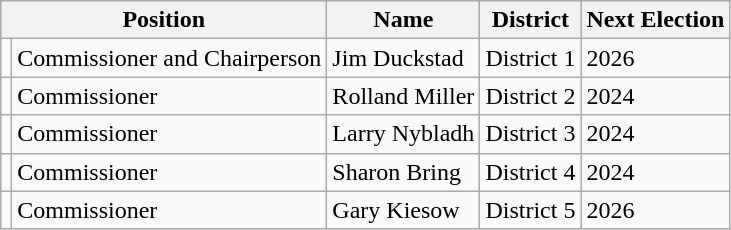<table class="wikitable">
<tr>
<th colspan="2">Position</th>
<th>Name</th>
<th>District</th>
<th>Next Election</th>
</tr>
<tr>
<td></td>
<td>Commissioner and Chairperson</td>
<td>Jim Duckstad</td>
<td>District 1</td>
<td>2026</td>
</tr>
<tr>
<td></td>
<td>Commissioner</td>
<td>Rolland Miller</td>
<td>District 2</td>
<td>2024</td>
</tr>
<tr>
<td></td>
<td>Commissioner</td>
<td>Larry Nybladh</td>
<td>District 3</td>
<td>2024</td>
</tr>
<tr>
<td></td>
<td>Commissioner</td>
<td>Sharon Bring</td>
<td>District 4</td>
<td>2024</td>
</tr>
<tr>
<td></td>
<td>Commissioner</td>
<td>Gary Kiesow</td>
<td>District 5</td>
<td>2026</td>
</tr>
</table>
